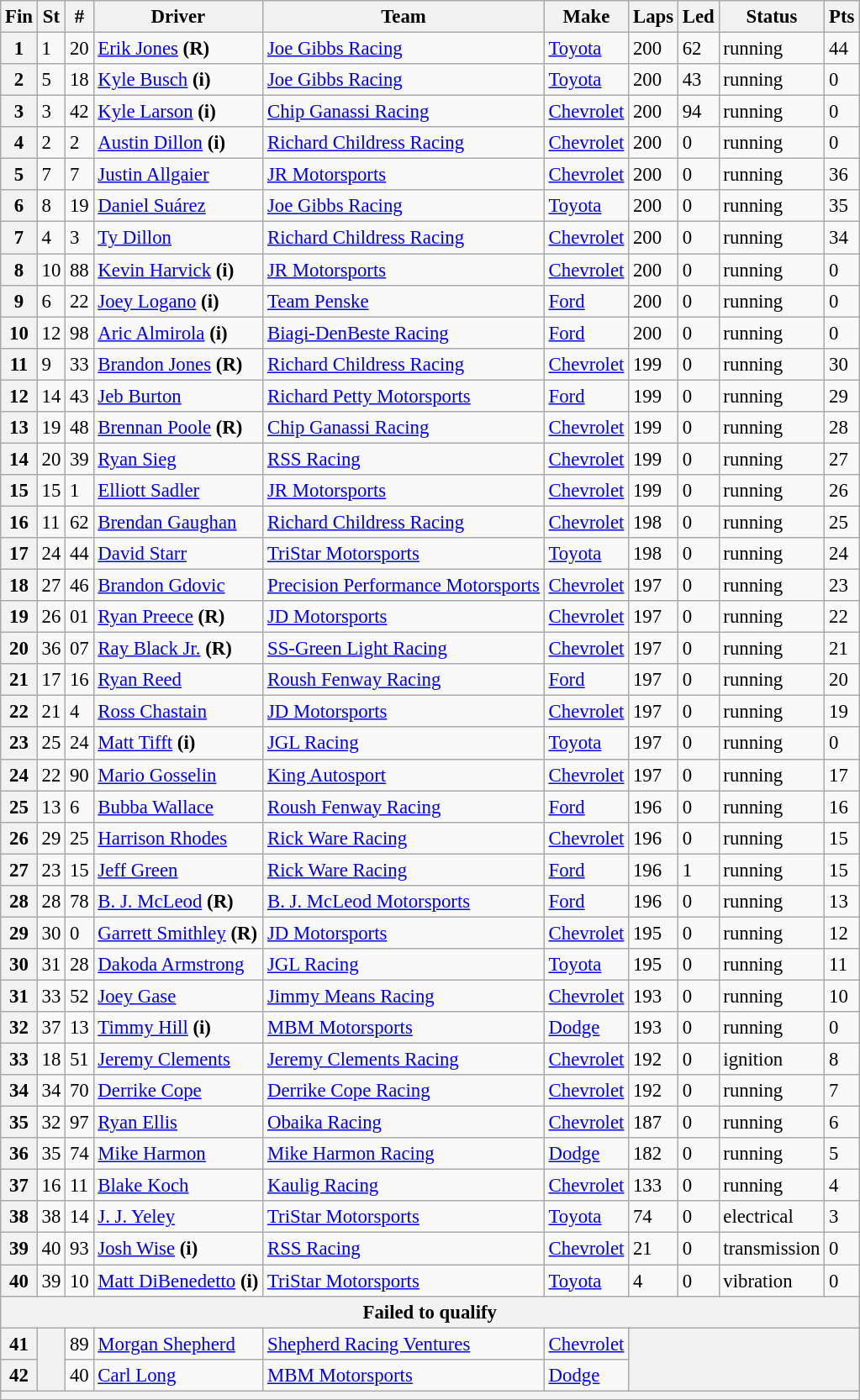<table class="wikitable" style="font-size:95%">
<tr>
<th>Fin</th>
<th>St</th>
<th>#</th>
<th>Driver</th>
<th>Team</th>
<th>Make</th>
<th>Laps</th>
<th>Led</th>
<th>Status</th>
<th>Pts</th>
</tr>
<tr>
<th>1</th>
<td>1</td>
<td>20</td>
<td><a href='#'>Erik Jones</a> <strong>(R)</strong></td>
<td><a href='#'>Joe Gibbs Racing</a></td>
<td><a href='#'>Toyota</a></td>
<td>200</td>
<td>62</td>
<td>running</td>
<td>44</td>
</tr>
<tr>
<th>2</th>
<td>5</td>
<td>18</td>
<td><a href='#'>Kyle Busch</a> <strong>(i)</strong></td>
<td><a href='#'>Joe Gibbs Racing</a></td>
<td><a href='#'>Toyota</a></td>
<td>200</td>
<td>43</td>
<td>running</td>
<td>0</td>
</tr>
<tr>
<th>3</th>
<td>3</td>
<td>42</td>
<td><a href='#'>Kyle Larson</a> <strong>(i)</strong></td>
<td><a href='#'>Chip Ganassi Racing</a></td>
<td><a href='#'>Chevrolet</a></td>
<td>200</td>
<td>94</td>
<td>running</td>
<td>0</td>
</tr>
<tr>
<th>4</th>
<td>2</td>
<td>2</td>
<td><a href='#'>Austin Dillon</a> <strong>(i)</strong></td>
<td><a href='#'>Richard Childress Racing</a></td>
<td><a href='#'>Chevrolet</a></td>
<td>200</td>
<td>0</td>
<td>running</td>
<td>0</td>
</tr>
<tr>
<th>5</th>
<td>7</td>
<td>7</td>
<td><a href='#'>Justin Allgaier</a></td>
<td><a href='#'>JR Motorsports</a></td>
<td><a href='#'>Chevrolet</a></td>
<td>200</td>
<td>0</td>
<td>running</td>
<td>36</td>
</tr>
<tr>
<th>6</th>
<td>8</td>
<td>19</td>
<td><a href='#'>Daniel Suárez</a></td>
<td><a href='#'>Joe Gibbs Racing</a></td>
<td><a href='#'>Toyota</a></td>
<td>200</td>
<td>0</td>
<td>running</td>
<td>35</td>
</tr>
<tr>
<th>7</th>
<td>4</td>
<td>3</td>
<td><a href='#'>Ty Dillon</a></td>
<td><a href='#'>Richard Childress Racing</a></td>
<td><a href='#'>Chevrolet</a></td>
<td>200</td>
<td>0</td>
<td>running</td>
<td>34</td>
</tr>
<tr>
<th>8</th>
<td>10</td>
<td>88</td>
<td><a href='#'>Kevin Harvick</a> <strong>(i)</strong></td>
<td><a href='#'>JR Motorsports</a></td>
<td><a href='#'>Chevrolet</a></td>
<td>200</td>
<td>0</td>
<td>running</td>
<td>0</td>
</tr>
<tr>
<th>9</th>
<td>6</td>
<td>22</td>
<td><a href='#'>Joey Logano</a> <strong>(i)</strong></td>
<td><a href='#'>Team Penske</a></td>
<td><a href='#'>Ford</a></td>
<td>200</td>
<td>0</td>
<td>running</td>
<td>0</td>
</tr>
<tr>
<th>10</th>
<td>12</td>
<td>98</td>
<td><a href='#'>Aric Almirola</a> <strong>(i)</strong></td>
<td><a href='#'>Biagi-DenBeste Racing</a></td>
<td><a href='#'>Ford</a></td>
<td>200</td>
<td>0</td>
<td>running</td>
<td>0</td>
</tr>
<tr>
<th>11</th>
<td>9</td>
<td>33</td>
<td><a href='#'>Brandon Jones</a> <strong>(R)</strong></td>
<td><a href='#'>Richard Childress Racing</a></td>
<td><a href='#'>Chevrolet</a></td>
<td>199</td>
<td>0</td>
<td>running</td>
<td>30</td>
</tr>
<tr>
<th>12</th>
<td>14</td>
<td>43</td>
<td><a href='#'>Jeb Burton</a></td>
<td><a href='#'>Richard Petty Motorsports</a></td>
<td><a href='#'>Ford</a></td>
<td>199</td>
<td>0</td>
<td>running</td>
<td>29</td>
</tr>
<tr>
<th>13</th>
<td>19</td>
<td>48</td>
<td><a href='#'>Brennan Poole</a> <strong>(R)</strong></td>
<td><a href='#'>Chip Ganassi Racing</a></td>
<td><a href='#'>Chevrolet</a></td>
<td>199</td>
<td>0</td>
<td>running</td>
<td>28</td>
</tr>
<tr>
<th>14</th>
<td>20</td>
<td>39</td>
<td><a href='#'>Ryan Sieg</a></td>
<td><a href='#'>RSS Racing</a></td>
<td><a href='#'>Chevrolet</a></td>
<td>199</td>
<td>0</td>
<td>running</td>
<td>27</td>
</tr>
<tr>
<th>15</th>
<td>15</td>
<td>1</td>
<td><a href='#'>Elliott Sadler</a></td>
<td><a href='#'>JR Motorsports</a></td>
<td><a href='#'>Chevrolet</a></td>
<td>199</td>
<td>0</td>
<td>running</td>
<td>26</td>
</tr>
<tr>
<th>16</th>
<td>11</td>
<td>62</td>
<td><a href='#'>Brendan Gaughan</a></td>
<td><a href='#'>Richard Childress Racing</a></td>
<td><a href='#'>Chevrolet</a></td>
<td>198</td>
<td>0</td>
<td>running</td>
<td>25</td>
</tr>
<tr>
<th>17</th>
<td>24</td>
<td>44</td>
<td><a href='#'>David Starr</a></td>
<td><a href='#'>TriStar Motorsports</a></td>
<td><a href='#'>Toyota</a></td>
<td>198</td>
<td>0</td>
<td>running</td>
<td>24</td>
</tr>
<tr>
<th>18</th>
<td>27</td>
<td>46</td>
<td><a href='#'>Brandon Gdovic</a></td>
<td><a href='#'>Precision Performance Motorsports</a></td>
<td><a href='#'>Chevrolet</a></td>
<td>197</td>
<td>0</td>
<td>running</td>
<td>23</td>
</tr>
<tr>
<th>19</th>
<td>26</td>
<td>01</td>
<td><a href='#'>Ryan Preece</a> <strong>(R)</strong></td>
<td><a href='#'>JD Motorsports</a></td>
<td><a href='#'>Chevrolet</a></td>
<td>197</td>
<td>0</td>
<td>running</td>
<td>22</td>
</tr>
<tr>
<th>20</th>
<td>36</td>
<td>07</td>
<td><a href='#'>Ray Black Jr.</a> <strong>(R)</strong></td>
<td><a href='#'>SS-Green Light Racing</a></td>
<td><a href='#'>Chevrolet</a></td>
<td>197</td>
<td>0</td>
<td>running</td>
<td>21</td>
</tr>
<tr>
<th>21</th>
<td>17</td>
<td>16</td>
<td><a href='#'>Ryan Reed</a></td>
<td><a href='#'>Roush Fenway Racing</a></td>
<td><a href='#'>Ford</a></td>
<td>197</td>
<td>0</td>
<td>running</td>
<td>20</td>
</tr>
<tr>
<th>22</th>
<td>21</td>
<td>4</td>
<td><a href='#'>Ross Chastain</a></td>
<td><a href='#'>JD Motorsports</a></td>
<td><a href='#'>Chevrolet</a></td>
<td>197</td>
<td>0</td>
<td>running</td>
<td>19</td>
</tr>
<tr>
<th>23</th>
<td>25</td>
<td>24</td>
<td><a href='#'>Matt Tifft</a> <strong>(i)</strong></td>
<td><a href='#'>JGL Racing</a></td>
<td><a href='#'>Toyota</a></td>
<td>197</td>
<td>0</td>
<td>running</td>
<td>0</td>
</tr>
<tr>
<th>24</th>
<td>22</td>
<td>90</td>
<td><a href='#'>Mario Gosselin</a></td>
<td><a href='#'>King Autosport</a></td>
<td><a href='#'>Chevrolet</a></td>
<td>197</td>
<td>0</td>
<td>running</td>
<td>17</td>
</tr>
<tr>
<th>25</th>
<td>13</td>
<td>6</td>
<td><a href='#'>Bubba Wallace</a></td>
<td><a href='#'>Roush Fenway Racing</a></td>
<td><a href='#'>Ford</a></td>
<td>196</td>
<td>0</td>
<td>running</td>
<td>16</td>
</tr>
<tr>
<th>26</th>
<td>29</td>
<td>25</td>
<td><a href='#'>Harrison Rhodes</a></td>
<td><a href='#'>Rick Ware Racing</a></td>
<td><a href='#'>Chevrolet</a></td>
<td>196</td>
<td>0</td>
<td>running</td>
<td>15</td>
</tr>
<tr>
<th>27</th>
<td>23</td>
<td>15</td>
<td><a href='#'>Jeff Green</a></td>
<td><a href='#'>Rick Ware Racing</a></td>
<td><a href='#'>Ford</a></td>
<td>196</td>
<td>1</td>
<td>running</td>
<td>15</td>
</tr>
<tr>
<th>28</th>
<td>28</td>
<td>78</td>
<td><a href='#'>B. J. McLeod</a> <strong>(R)</strong></td>
<td><a href='#'>B. J. McLeod Motorsports</a></td>
<td><a href='#'>Ford</a></td>
<td>196</td>
<td>0</td>
<td>running</td>
<td>13</td>
</tr>
<tr>
<th>29</th>
<td>30</td>
<td>0</td>
<td><a href='#'>Garrett Smithley</a> <strong>(R)</strong></td>
<td><a href='#'>JD Motorsports</a></td>
<td><a href='#'>Chevrolet</a></td>
<td>195</td>
<td>0</td>
<td>running</td>
<td>12</td>
</tr>
<tr>
<th>30</th>
<td>31</td>
<td>28</td>
<td><a href='#'>Dakoda Armstrong</a></td>
<td><a href='#'>JGL Racing</a></td>
<td><a href='#'>Toyota</a></td>
<td>195</td>
<td>0</td>
<td>running</td>
<td>11</td>
</tr>
<tr>
<th>31</th>
<td>33</td>
<td>52</td>
<td><a href='#'>Joey Gase</a></td>
<td><a href='#'>Jimmy Means Racing</a></td>
<td><a href='#'>Chevrolet</a></td>
<td>193</td>
<td>0</td>
<td>running</td>
<td>10</td>
</tr>
<tr>
<th>32</th>
<td>37</td>
<td>13</td>
<td><a href='#'>Timmy Hill</a> <strong>(i)</strong></td>
<td><a href='#'>MBM Motorsports</a></td>
<td><a href='#'>Dodge</a></td>
<td>193</td>
<td>0</td>
<td>running</td>
<td>0</td>
</tr>
<tr>
<th>33</th>
<td>18</td>
<td>51</td>
<td><a href='#'>Jeremy Clements</a></td>
<td><a href='#'>Jeremy Clements Racing</a></td>
<td><a href='#'>Chevrolet</a></td>
<td>192</td>
<td>0</td>
<td>ignition</td>
<td>8</td>
</tr>
<tr>
<th>34</th>
<td>34</td>
<td>70</td>
<td><a href='#'>Derrike Cope</a></td>
<td><a href='#'>Derrike Cope Racing</a></td>
<td><a href='#'>Chevrolet</a></td>
<td>192</td>
<td>0</td>
<td>running</td>
<td>7</td>
</tr>
<tr>
<th>35</th>
<td>32</td>
<td>97</td>
<td><a href='#'>Ryan Ellis</a></td>
<td><a href='#'>Obaika Racing</a></td>
<td><a href='#'>Chevrolet</a></td>
<td>187</td>
<td>0</td>
<td>running</td>
<td>6</td>
</tr>
<tr>
<th>36</th>
<td>35</td>
<td>74</td>
<td><a href='#'>Mike Harmon</a></td>
<td><a href='#'>Mike Harmon Racing</a></td>
<td><a href='#'>Dodge</a></td>
<td>182</td>
<td>0</td>
<td>running</td>
<td>5</td>
</tr>
<tr>
<th>37</th>
<td>16</td>
<td>11</td>
<td><a href='#'>Blake Koch</a></td>
<td><a href='#'>Kaulig Racing</a></td>
<td><a href='#'>Chevrolet</a></td>
<td>133</td>
<td>0</td>
<td>running</td>
<td>4</td>
</tr>
<tr>
<th>38</th>
<td>38</td>
<td>14</td>
<td><a href='#'>J. J. Yeley</a></td>
<td><a href='#'>TriStar Motorsports</a></td>
<td><a href='#'>Toyota</a></td>
<td>74</td>
<td>0</td>
<td>electrical</td>
<td>3</td>
</tr>
<tr>
<th>39</th>
<td>40</td>
<td>93</td>
<td><a href='#'>Josh Wise</a> <strong>(i)</strong></td>
<td><a href='#'>RSS Racing</a></td>
<td><a href='#'>Chevrolet</a></td>
<td>21</td>
<td>0</td>
<td>transmission</td>
<td>0</td>
</tr>
<tr>
<th>40</th>
<td>39</td>
<td>10</td>
<td><a href='#'>Matt DiBenedetto</a> <strong>(i)</strong></td>
<td><a href='#'>TriStar Motorsports</a></td>
<td><a href='#'>Toyota</a></td>
<td>4</td>
<td>0</td>
<td>vibration</td>
<td>0</td>
</tr>
<tr>
<th colspan="10">Failed to qualify</th>
</tr>
<tr>
<th>41</th>
<th rowspan="2"></th>
<td>89</td>
<td><a href='#'>Morgan Shepherd</a></td>
<td><a href='#'>Shepherd Racing Ventures</a></td>
<td><a href='#'>Chevrolet</a></td>
<th colspan="4" rowspan="2"></th>
</tr>
<tr>
<th>42</th>
<td>40</td>
<td><a href='#'>Carl Long</a></td>
<td><a href='#'>MBM Motorsports</a></td>
<td><a href='#'>Dodge</a></td>
</tr>
<tr>
<th colspan="10"></th>
</tr>
</table>
